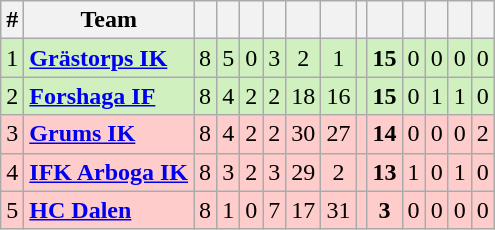<table class="wikitable sortable">
<tr>
<th>#</th>
<th>Team</th>
<th></th>
<th></th>
<th></th>
<th></th>
<th></th>
<th></th>
<th></th>
<th></th>
<th></th>
<th></th>
<th></th>
<th></th>
</tr>
<tr style="background: #D0F0C0;">
<td>1</td>
<td><strong><a href='#'>Grästorps IK</a></strong></td>
<td style="text-align: center;">8</td>
<td style="text-align: center;">5</td>
<td style="text-align: center;">0</td>
<td style="text-align: center;">3</td>
<td style="text-align: center;">2</td>
<td style="text-align: center;">1</td>
<td style="text-align: center;"></td>
<td style="text-align: center;"><strong>15</strong></td>
<td style="text-align: center;">0</td>
<td style="text-align: center;">0</td>
<td style="text-align: center;">0</td>
<td style="text-align: center;">0</td>
</tr>
<tr style="background: #D0F0C0;">
<td>2</td>
<td> <strong><a href='#'>Forshaga IF</a></strong></td>
<td style="text-align: center;">8</td>
<td style="text-align: center;">4</td>
<td style="text-align: center;">2</td>
<td style="text-align: center;">2</td>
<td style="text-align: center;">18</td>
<td style="text-align: center;">16</td>
<td style="text-align: center;"></td>
<td style="text-align: center;"><strong>15</strong></td>
<td style="text-align: center;">0</td>
<td style="text-align: center;">1</td>
<td style="text-align: center;">1</td>
<td style="text-align: center;">0</td>
</tr>
<tr style="background: #FFCCCC;">
<td>3</td>
<td><strong><a href='#'>Grums IK</a></strong></td>
<td style="text-align: center;">8</td>
<td style="text-align: center;">4</td>
<td style="text-align: center;">2</td>
<td style="text-align: center;">2</td>
<td style="text-align: center;">30</td>
<td style="text-align: center;">27</td>
<td style="text-align: center;"></td>
<td style="text-align: center;"><strong>14</strong></td>
<td style="text-align: center;">0</td>
<td style="text-align: center;">0</td>
<td style="text-align: center;">0</td>
<td style="text-align: center;">2</td>
</tr>
<tr style="background: #FFCCCC;">
<td>4</td>
<td> <strong><a href='#'>IFK Arboga IK</a></strong></td>
<td style="text-align: center;">8</td>
<td style="text-align: center;">3</td>
<td style="text-align: center;">2</td>
<td style="text-align: center;">3</td>
<td style="text-align: center;">29</td>
<td style="text-align: center;">2</td>
<td style="text-align: center;"></td>
<td style="text-align: center;"><strong>13</strong></td>
<td style="text-align: center;">1</td>
<td style="text-align: center;">0</td>
<td style="text-align: center;">1</td>
<td style="text-align: center;">0</td>
</tr>
<tr style="background: #FFCCCC;">
<td>5</td>
<td><strong><a href='#'>HC Dalen</a></strong></td>
<td style="text-align: center;">8</td>
<td style="text-align: center;">1</td>
<td style="text-align: center;">0</td>
<td style="text-align: center;">7</td>
<td style="text-align: center;">17</td>
<td style="text-align: center;">31</td>
<td style="text-align: center;"></td>
<td style="text-align: center;"><strong>3</strong></td>
<td style="text-align: center;">0</td>
<td style="text-align: center;">0</td>
<td style="text-align: center;">0</td>
<td style="text-align: center;">0</td>
</tr>
</table>
